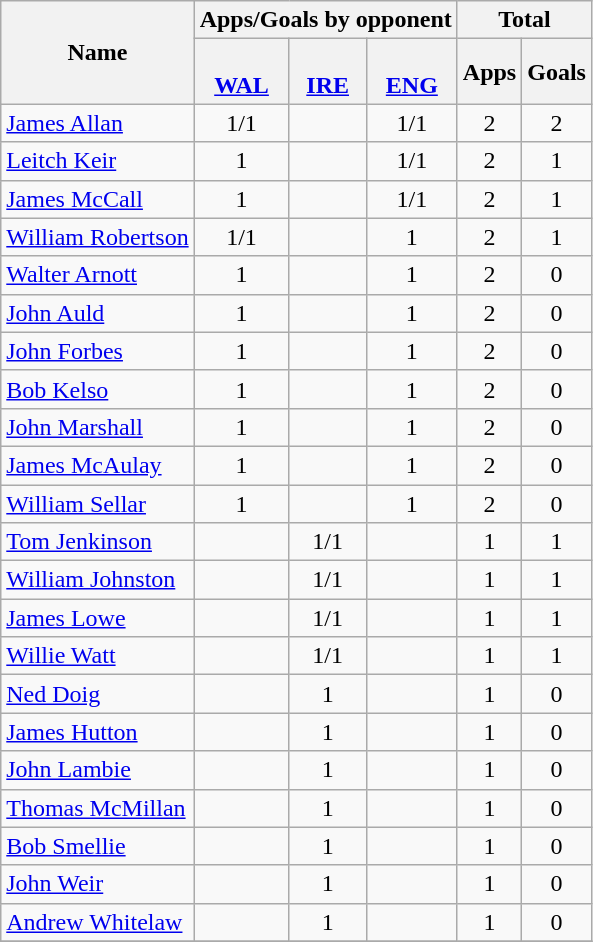<table class="wikitable sortable" style="text-align: center;">
<tr>
<th rowspan=2>Name</th>
<th colspan=3>Apps/Goals by opponent</th>
<th colspan=2>Total</th>
</tr>
<tr>
<th><br><a href='#'>WAL</a></th>
<th><br><a href='#'>IRE</a></th>
<th><br><a href='#'>ENG</a></th>
<th>Apps</th>
<th>Goals</th>
</tr>
<tr>
<td align=left><a href='#'>James Allan</a></td>
<td>1/1</td>
<td></td>
<td>1/1</td>
<td>2</td>
<td>2</td>
</tr>
<tr>
<td align=left><a href='#'>Leitch Keir</a></td>
<td>1</td>
<td></td>
<td>1/1</td>
<td>2</td>
<td>1</td>
</tr>
<tr>
<td align=left><a href='#'>James McCall</a></td>
<td>1</td>
<td></td>
<td>1/1</td>
<td>2</td>
<td>1</td>
</tr>
<tr>
<td align=left><a href='#'>William Robertson</a></td>
<td>1/1</td>
<td></td>
<td>1</td>
<td>2</td>
<td>1</td>
</tr>
<tr>
<td align=left><a href='#'>Walter Arnott</a></td>
<td>1</td>
<td></td>
<td>1</td>
<td>2</td>
<td>0</td>
</tr>
<tr>
<td align=left><a href='#'>John Auld</a></td>
<td>1</td>
<td></td>
<td>1</td>
<td>2</td>
<td>0</td>
</tr>
<tr>
<td align=left><a href='#'>John Forbes</a></td>
<td>1</td>
<td></td>
<td>1</td>
<td>2</td>
<td>0</td>
</tr>
<tr>
<td align=left><a href='#'>Bob Kelso</a></td>
<td>1</td>
<td></td>
<td>1</td>
<td>2</td>
<td>0</td>
</tr>
<tr>
<td align=left><a href='#'>John Marshall</a></td>
<td>1</td>
<td></td>
<td>1</td>
<td>2</td>
<td>0</td>
</tr>
<tr>
<td align=left><a href='#'>James McAulay</a></td>
<td>1</td>
<td></td>
<td>1</td>
<td>2</td>
<td>0</td>
</tr>
<tr>
<td align=left><a href='#'>William Sellar</a></td>
<td>1</td>
<td></td>
<td>1</td>
<td>2</td>
<td>0</td>
</tr>
<tr>
<td align=left><a href='#'>Tom Jenkinson</a></td>
<td></td>
<td>1/1</td>
<td></td>
<td>1</td>
<td>1</td>
</tr>
<tr>
<td align=left><a href='#'>William Johnston</a></td>
<td></td>
<td>1/1</td>
<td></td>
<td>1</td>
<td>1</td>
</tr>
<tr>
<td align=left><a href='#'>James Lowe</a></td>
<td></td>
<td>1/1</td>
<td></td>
<td>1</td>
<td>1</td>
</tr>
<tr>
<td align=left><a href='#'>Willie Watt</a></td>
<td></td>
<td>1/1</td>
<td></td>
<td>1</td>
<td>1</td>
</tr>
<tr>
<td align=left><a href='#'>Ned Doig</a></td>
<td></td>
<td>1</td>
<td></td>
<td>1</td>
<td>0</td>
</tr>
<tr>
<td align=left><a href='#'>James Hutton</a></td>
<td></td>
<td>1</td>
<td></td>
<td>1</td>
<td>0</td>
</tr>
<tr>
<td align=left><a href='#'>John Lambie</a></td>
<td></td>
<td>1</td>
<td></td>
<td>1</td>
<td>0</td>
</tr>
<tr>
<td align=left><a href='#'>Thomas McMillan</a></td>
<td></td>
<td>1</td>
<td></td>
<td>1</td>
<td>0</td>
</tr>
<tr>
<td align=left><a href='#'>Bob Smellie</a></td>
<td></td>
<td>1</td>
<td></td>
<td>1</td>
<td>0</td>
</tr>
<tr>
<td align=left><a href='#'>John Weir</a></td>
<td></td>
<td>1</td>
<td></td>
<td>1</td>
<td>0</td>
</tr>
<tr>
<td align=left><a href='#'>Andrew Whitelaw</a></td>
<td></td>
<td>1</td>
<td></td>
<td>1</td>
<td>0</td>
</tr>
<tr>
</tr>
</table>
